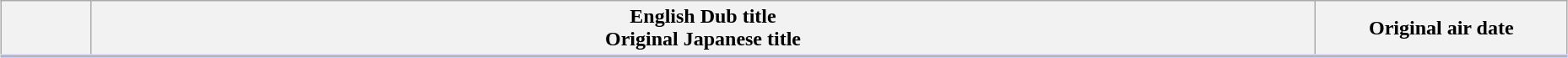<table class="plainrowheaders wikitable" style="width:98%; margin:auto; background:#FFF;">
<tr style="border-bottom: 3px solid #CCF;">
<th style="width:4em;"></th>
<th>English Dub title<br>Original Japanese title</th>
<th style="width:12em;">Original air date</th>
</tr>
<tr>
</tr>
</table>
